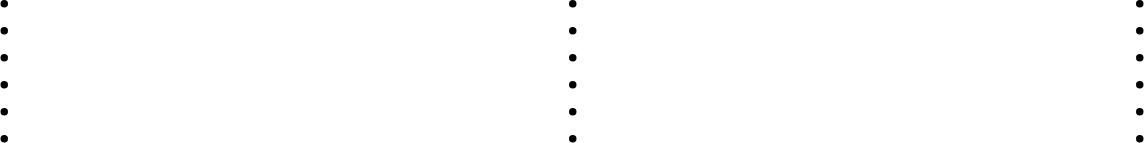<table width="90%">
<tr>
<td><br><ul><li></li><li></li><li></li><li></li><li></li><li></li></ul></td>
<td><br><ul><li></li><li></li><li></li><li></li><li></li><li></li></ul></td>
<td><br><ul><li></li><li></li><li></li><li></li><li></li><li></li></ul></td>
</tr>
</table>
